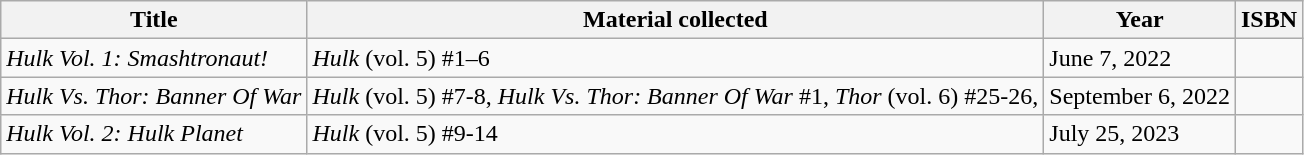<table class="wikitable sortable">
<tr>
<th>Title</th>
<th>Material collected</th>
<th>Year</th>
<th>ISBN</th>
</tr>
<tr>
<td><em>Hulk Vol. 1: Smashtronaut!</em></td>
<td><em>Hulk</em> (vol. 5) #1–6</td>
<td>June 7, 2022</td>
<td></td>
</tr>
<tr>
<td><em>Hulk Vs. Thor: Banner Of War</em></td>
<td><em>Hulk</em> (vol. 5) #7-8, <em>Hulk Vs. Thor: Banner Of War</em> #1, <em>Thor</em> (vol. 6) #25-26,</td>
<td>September 6, 2022</td>
<td></td>
</tr>
<tr>
<td><em>Hulk Vol. 2: Hulk Planet</em></td>
<td><em>Hulk</em> (vol. 5) #9-14</td>
<td>July 25, 2023</td>
<td></td>
</tr>
</table>
